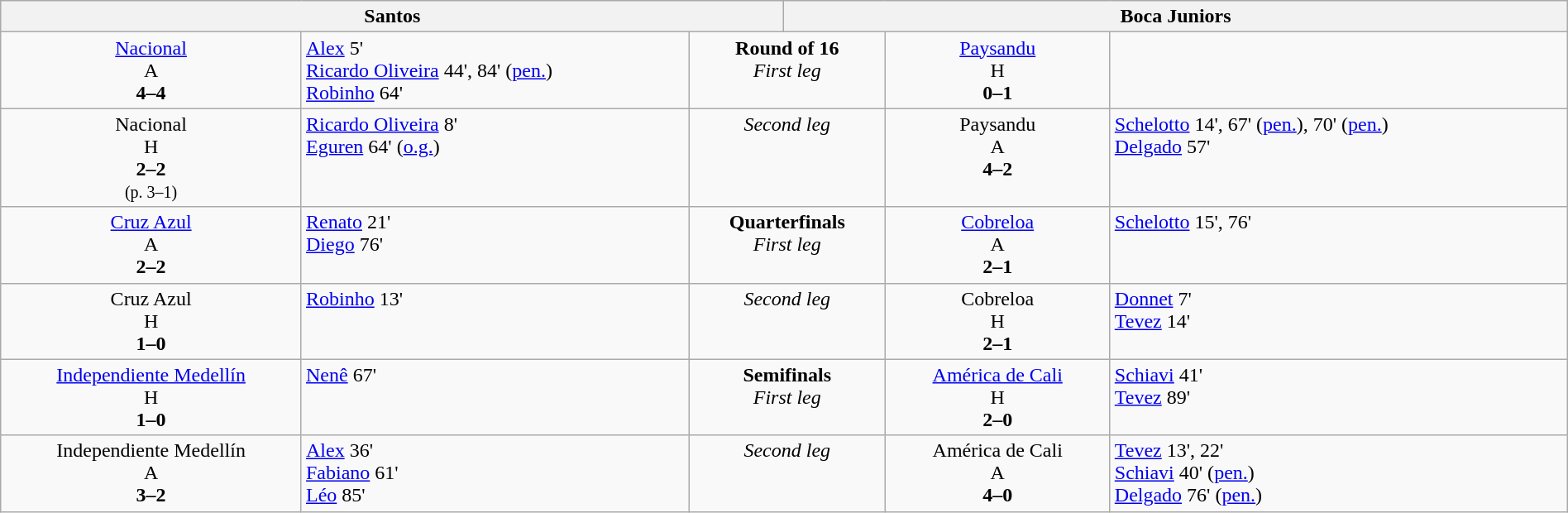<table width=100% border=0 class=wikitable>
<tr valign=top>
<th colspan=3 width=45%>Santos</th>
<th colspan=3 width=45%>Boca Juniors</th>
</tr>
<tr valign=top align=center>
<td> <a href='#'>Nacional</a> <br>A<br> <strong>4–4</strong></td>
<td align=left><a href='#'>Alex</a> 5'<br><a href='#'>Ricardo Oliveira</a> 44', 84' (<a href='#'>pen.</a>)<br><a href='#'>Robinho</a> 64'</td>
<td colspan=2><strong>Round of 16</strong> <br> <em>First leg</em></td>
<td> <a href='#'>Paysandu</a> <br>H<br> <strong>0–1</strong></td>
<td align=left></td>
</tr>
<tr valign=top align=center>
<td> Nacional <br>H<br> <strong>2–2</strong><br><small>(p. 3–1)</small></td>
<td align=left><a href='#'>Ricardo Oliveira</a> 8'<br> <a href='#'>Eguren</a> 64' (<a href='#'>o.g.</a>)</td>
<td colspan=2><em>Second leg</em></td>
<td> Paysandu<br>A<br><strong>4–2</strong></td>
<td align=left><a href='#'>Schelotto</a> 14', 67' (<a href='#'>pen.</a>), 70' (<a href='#'>pen.</a>)<br><a href='#'>Delgado</a> 57'</td>
</tr>
<tr valign=top align=center>
<td> <a href='#'>Cruz Azul</a> <br>A<br><strong>2–2</strong></td>
<td align=left><a href='#'>Renato</a> 21'<br><a href='#'>Diego</a> 76'</td>
<td colspan=2><strong>Quarterfinals</strong> <br> <em>First leg</em></td>
<td> <a href='#'>Cobreloa</a> <br>A<br><strong>2–1</strong></td>
<td align=left><a href='#'>Schelotto</a> 15', 76'</td>
</tr>
<tr valign=top align=center>
<td> Cruz Azul<br>H<br><strong>1–0</strong></td>
<td align=left><a href='#'>Robinho</a> 13'</td>
<td colspan=2><em>Second leg</em></td>
<td> Cobreloa<br>H<br><strong>2–1</strong></td>
<td align=left><a href='#'>Donnet</a> 7'<br><a href='#'>Tevez</a> 14'</td>
</tr>
<tr valign=top align=center>
<td> <a href='#'>Independiente Medellín</a> <br>H<br><strong>1–0</strong></td>
<td align=left><a href='#'>Nenê</a> 67'</td>
<td colspan=2><strong>Semifinals</strong> <br> <em>First leg</em></td>
<td> <a href='#'>América de Cali</a> <br>H<br><strong>2–0</strong></td>
<td align=left><a href='#'>Schiavi</a> 41' <br><a href='#'>Tevez</a> 89'</td>
</tr>
<tr valign=top align=center>
<td> Independiente Medellín<br>A<br><strong>3–2</strong></td>
<td align=left><a href='#'>Alex</a> 36'<br><a href='#'>Fabiano</a> 61'<br><a href='#'>Léo</a> 85'</td>
<td colspan=2><em>Second leg</em></td>
<td> América de Cali<br>A<br><strong>4–0</strong></td>
<td align=left><a href='#'>Tevez</a> 13', 22'<br><a href='#'>Schiavi</a> 40' (<a href='#'>pen.</a>)<br><a href='#'>Delgado</a> 76' (<a href='#'>pen.</a>)</td>
</tr>
</table>
